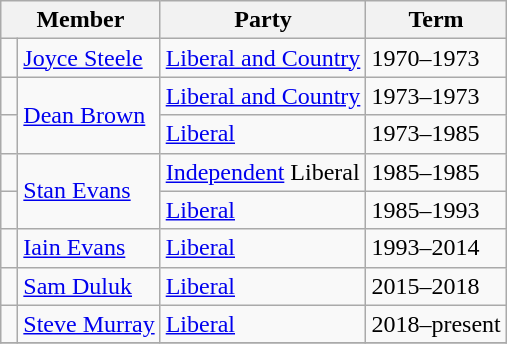<table class="wikitable">
<tr>
<th colspan="2">Member</th>
<th>Party</th>
<th>Term</th>
</tr>
<tr>
<td> </td>
<td><a href='#'>Joyce Steele</a></td>
<td><a href='#'>Liberal and Country</a></td>
<td>1970–1973</td>
</tr>
<tr>
<td> </td>
<td rowspan="2"><a href='#'>Dean Brown</a></td>
<td><a href='#'>Liberal and Country</a></td>
<td>1973–1973</td>
</tr>
<tr>
<td> </td>
<td><a href='#'>Liberal</a></td>
<td>1973–1985</td>
</tr>
<tr>
<td> </td>
<td rowspan="2"><a href='#'>Stan Evans</a></td>
<td><a href='#'>Independent</a> Liberal</td>
<td>1985–1985</td>
</tr>
<tr>
<td> </td>
<td><a href='#'>Liberal</a></td>
<td>1985–1993</td>
</tr>
<tr>
<td> </td>
<td><a href='#'>Iain Evans</a></td>
<td><a href='#'>Liberal</a></td>
<td>1993–2014</td>
</tr>
<tr>
<td> </td>
<td><a href='#'>Sam Duluk</a></td>
<td><a href='#'>Liberal</a></td>
<td>2015–2018</td>
</tr>
<tr>
<td> </td>
<td><a href='#'>Steve Murray</a></td>
<td><a href='#'>Liberal</a></td>
<td>2018–present</td>
</tr>
<tr>
</tr>
</table>
